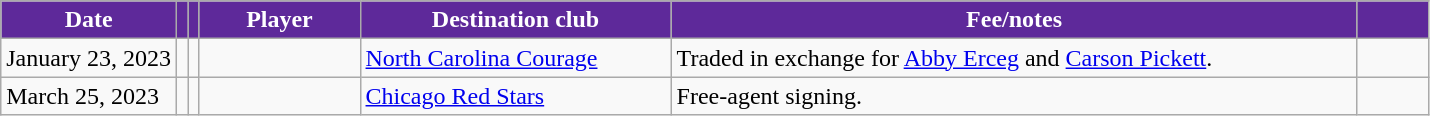<table class="wikitable sortable">
<tr>
<th style="background:#5E299A; color:#fff; width:110px;" data-sort-type="date" scope="col">Date</th>
<th style="background:#5E299A; color:#fff;" scope="col"></th>
<th style="background:#5E299A; color:#fff;" scope="col"></th>
<th style="background:#5E299A; color:#fff; width:100px;" scope="col">Player</th>
<th style="background:#5E299A; color:#fff; width:200px;" scope="col">Destination club</th>
<th style="background:#5E299A; color:#fff; width:450px;" scope="col">Fee/notes</th>
<th style="background:#5E299A; color:#fff; width:40px;" scope="col"></th>
</tr>
<tr>
<td>January 23, 2023</td>
<td></td>
<td></td>
<td></td>
<td> <a href='#'>North Carolina Courage</a></td>
<td>Traded in exchange for <a href='#'>Abby Erceg</a> and <a href='#'>Carson Pickett</a>.</td>
<td></td>
</tr>
<tr>
<td>March 25, 2023</td>
<td></td>
<td></td>
<td></td>
<td> <a href='#'>Chicago Red Stars</a></td>
<td>Free-agent signing.</td>
<td></td>
</tr>
</table>
